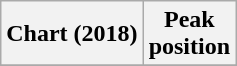<table class="wikitable plainrowheaders" style="text-align:center">
<tr>
<th scope="col">Chart (2018)</th>
<th scope="col">Peak<br> position</th>
</tr>
<tr>
</tr>
</table>
